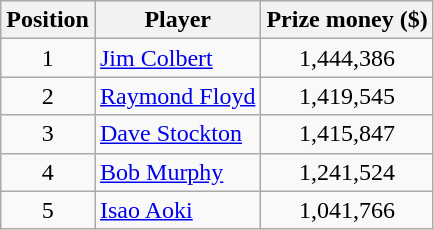<table class="wikitable">
<tr>
<th>Position</th>
<th>Player</th>
<th>Prize money ($)</th>
</tr>
<tr>
<td align=center>1</td>
<td> <a href='#'>Jim Colbert</a></td>
<td align=center>1,444,386</td>
</tr>
<tr>
<td align=center>2</td>
<td> <a href='#'>Raymond Floyd</a></td>
<td align=center>1,419,545</td>
</tr>
<tr>
<td align=center>3</td>
<td> <a href='#'>Dave Stockton</a></td>
<td align=center>1,415,847</td>
</tr>
<tr>
<td align=center>4</td>
<td> <a href='#'>Bob Murphy</a></td>
<td align=center>1,241,524</td>
</tr>
<tr>
<td align=center>5</td>
<td> <a href='#'>Isao Aoki</a></td>
<td align=center>1,041,766</td>
</tr>
</table>
